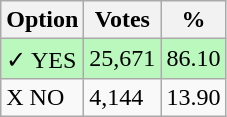<table class="wikitable">
<tr>
<th>Option</th>
<th>Votes</th>
<th>%</th>
</tr>
<tr>
<td style=background:#bbf8be>✓ YES</td>
<td style=background:#bbf8be>25,671</td>
<td style=background:#bbf8be>86.10</td>
</tr>
<tr>
<td>X NO</td>
<td>4,144</td>
<td>13.90</td>
</tr>
</table>
